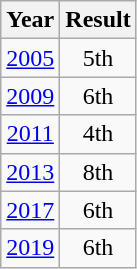<table class="wikitable" style="text-align:center">
<tr>
<th>Year</th>
<th>Result</th>
</tr>
<tr>
<td><a href='#'>2005</a></td>
<td>5th</td>
</tr>
<tr>
<td><a href='#'>2009</a></td>
<td>6th</td>
</tr>
<tr>
<td><a href='#'>2011</a></td>
<td>4th</td>
</tr>
<tr>
<td><a href='#'>2013</a></td>
<td>8th</td>
</tr>
<tr>
<td><a href='#'>2017</a></td>
<td>6th</td>
</tr>
<tr>
<td><a href='#'>2019</a></td>
<td>6th</td>
</tr>
</table>
